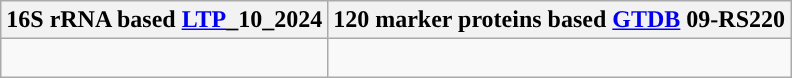<table class="wikitable">
<tr>
<th colspan=1>16S rRNA based <a href='#'>LTP</a>_10_2024</th>
<th colspan=1>120 marker proteins based <a href='#'>GTDB</a> 09-RS220</th>
</tr>
<tr>
<td style="vertical-align:top"><br></td>
<td><br></td>
</tr>
</table>
